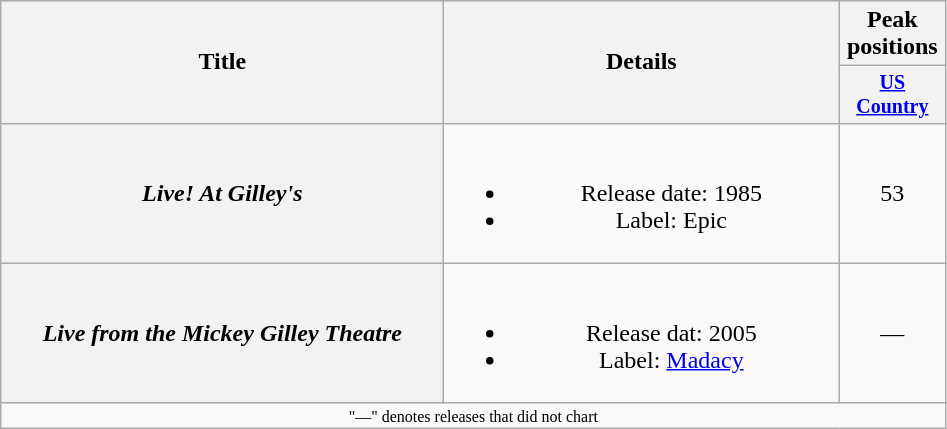<table class="wikitable plainrowheaders" style="text-align:center;">
<tr>
<th rowspan="2" style="width:18em;">Title</th>
<th rowspan="2" style="width:16em;">Details</th>
<th>Peak positions</th>
</tr>
<tr style="font-size:smaller;">
<th width="65"><a href='#'>US Country</a><br></th>
</tr>
<tr>
<th scope="row"><em>Live! At Gilley's</em></th>
<td><br><ul><li>Release date: 1985</li><li>Label: Epic</li></ul></td>
<td>53</td>
</tr>
<tr>
<th scope="row"><em>Live from the Mickey Gilley Theatre</em></th>
<td><br><ul><li>Release dat: 2005</li><li>Label: <a href='#'>Madacy</a></li></ul></td>
<td>—</td>
</tr>
<tr>
<td colspan="3" style="font-size:8pt">"—" denotes releases that did not chart</td>
</tr>
</table>
